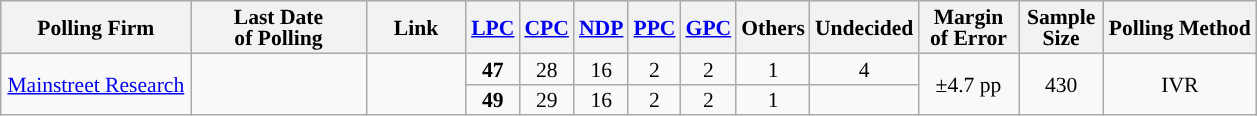<table class="wikitable sortable" style="text-align:center;font-size:90%;line-height:14px;">
<tr style="background:#e9e9e9;">
<th style="width:120px">Polling Firm</th>
<th style="width:110px">Last Date<br>of Polling</th>
<th style="width:60px" class="unsortable">Link</th>
<th style="background-color:"><a href='#'>LPC</a></th>
<th style="background-color:"><a href='#'>CPC</a></th>
<th style="background-color:"><a href='#'>NDP</a></th>
<th style="background-color:"><a href='#'><span>PPC</span></a></th>
<th style="background-color:"><a href='#'>GPC</a></th>
<th style="background-color:">Others</th>
<th style="background-color:">Undecided</th>
<th style="width:60px;" class=unsortable>Margin<br>of Error</th>
<th style="width:50px;" class=unsortable>Sample<br>Size</th>
<th class=unsortable>Polling Method</th>
</tr>
<tr>
<td rowspan="2"><a href='#'>Mainstreet Research</a></td>
<td rowspan="2"></td>
<td rowspan="2"></td>
<td><strong>47</strong></td>
<td>28</td>
<td>16</td>
<td>2</td>
<td>2</td>
<td>1</td>
<td>4</td>
<td rowspan="2">±4.7 pp</td>
<td rowspan="2">430</td>
<td rowspan="2">IVR</td>
</tr>
<tr>
<td><strong>49</strong></td>
<td>29</td>
<td>16</td>
<td>2</td>
<td>2</td>
<td>1</td>
<td></td>
</tr>
</table>
